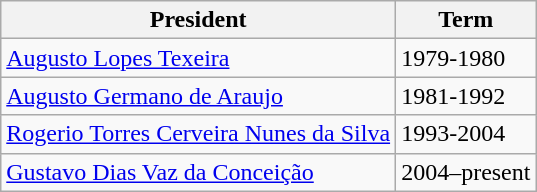<table class="wikitable">
<tr>
<th>President</th>
<th>Term</th>
</tr>
<tr>
<td><a href='#'>Augusto Lopes Texeira</a></td>
<td>1979-1980</td>
</tr>
<tr>
<td><a href='#'>Augusto Germano de Araujo</a></td>
<td>1981-1992</td>
</tr>
<tr>
<td><a href='#'>Rogerio Torres Cerveira Nunes da Silva</a></td>
<td>1993-2004</td>
</tr>
<tr>
<td><a href='#'>Gustavo Dias Vaz da Conceição</a></td>
<td>2004–present</td>
</tr>
</table>
